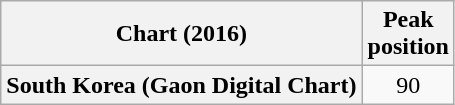<table class="wikitable sortable plainrowheaders" style="text-align:center;">
<tr>
<th>Chart (2016)</th>
<th>Peak<br>position</th>
</tr>
<tr>
<th scope="row">South Korea (Gaon Digital Chart)</th>
<td>90</td>
</tr>
</table>
